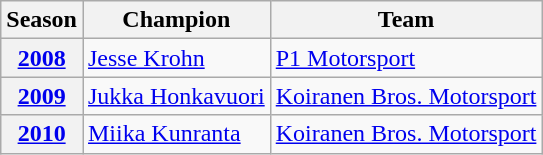<table class="wikitable">
<tr>
<th>Season</th>
<th>Champion</th>
<th>Team</th>
</tr>
<tr>
<th><a href='#'>2008</a></th>
<td> <a href='#'>Jesse Krohn</a></td>
<td> <a href='#'>P1 Motorsport</a></td>
</tr>
<tr>
<th><a href='#'>2009</a></th>
<td> <a href='#'>Jukka Honkavuori</a></td>
<td> <a href='#'>Koiranen Bros. Motorsport</a></td>
</tr>
<tr>
<th><a href='#'>2010</a></th>
<td> <a href='#'>Miika Kunranta</a></td>
<td> <a href='#'>Koiranen Bros. Motorsport</a></td>
</tr>
</table>
